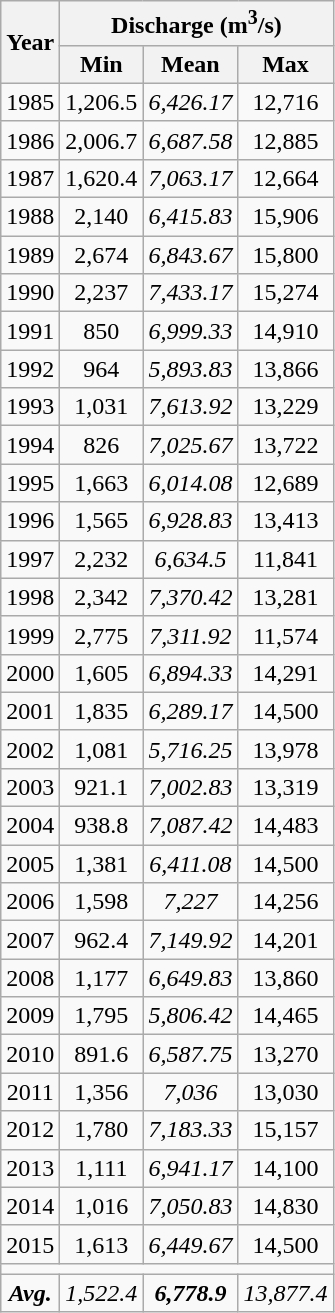<table class="wikitable" style="text-align:center;">
<tr>
<th rowspan="2">Year</th>
<th colspan="3">Discharge (m<sup>3</sup>/s)</th>
</tr>
<tr>
<th>Min</th>
<th>Mean</th>
<th>Max</th>
</tr>
<tr>
<td>1985</td>
<td>1,206.5</td>
<td><em>6,426.17</em></td>
<td>12,716</td>
</tr>
<tr>
<td>1986</td>
<td>2,006.7</td>
<td><em>6,687.58</em></td>
<td>12,885</td>
</tr>
<tr>
<td>1987</td>
<td>1,620.4</td>
<td><em>7,063.17</em></td>
<td>12,664</td>
</tr>
<tr>
<td>1988</td>
<td>2,140</td>
<td><em>6,415.83</em></td>
<td>15,906</td>
</tr>
<tr>
<td>1989</td>
<td>2,674</td>
<td><em>6,843.67</em></td>
<td>15,800</td>
</tr>
<tr>
<td>1990</td>
<td>2,237</td>
<td><em>7,433.17</em></td>
<td>15,274</td>
</tr>
<tr>
<td>1991</td>
<td>850</td>
<td><em>6,999.33</em></td>
<td>14,910</td>
</tr>
<tr>
<td>1992</td>
<td>964</td>
<td><em>5,893.83</em></td>
<td>13,866</td>
</tr>
<tr>
<td>1993</td>
<td>1,031</td>
<td><em>7,613.92</em></td>
<td>13,229</td>
</tr>
<tr>
<td>1994</td>
<td>826</td>
<td><em>7,025.67</em></td>
<td>13,722</td>
</tr>
<tr>
<td>1995</td>
<td>1,663</td>
<td><em>6,014.08</em></td>
<td>12,689</td>
</tr>
<tr>
<td>1996</td>
<td>1,565</td>
<td><em>6,928.83</em></td>
<td>13,413</td>
</tr>
<tr>
<td>1997</td>
<td>2,232</td>
<td><em>6,634.5</em></td>
<td>11,841</td>
</tr>
<tr>
<td>1998</td>
<td>2,342</td>
<td><em>7,370.42</em></td>
<td>13,281</td>
</tr>
<tr>
<td>1999</td>
<td>2,775</td>
<td><em>7,311.92</em></td>
<td>11,574</td>
</tr>
<tr>
<td>2000</td>
<td>1,605</td>
<td><em>6,894.33</em></td>
<td>14,291</td>
</tr>
<tr>
<td>2001</td>
<td>1,835</td>
<td><em>6,289.17</em></td>
<td>14,500</td>
</tr>
<tr>
<td>2002</td>
<td>1,081</td>
<td><em>5,716.25</em></td>
<td>13,978</td>
</tr>
<tr>
<td>2003</td>
<td>921.1</td>
<td><em>7,002.83</em></td>
<td>13,319</td>
</tr>
<tr>
<td>2004</td>
<td>938.8</td>
<td><em>7,087.42</em></td>
<td>14,483</td>
</tr>
<tr>
<td>2005</td>
<td>1,381</td>
<td><em>6,411.08</em></td>
<td>14,500</td>
</tr>
<tr>
<td>2006</td>
<td>1,598</td>
<td><em>7,227</em></td>
<td>14,256</td>
</tr>
<tr>
<td>2007</td>
<td>962.4</td>
<td><em>7,149.92</em></td>
<td>14,201</td>
</tr>
<tr>
<td>2008</td>
<td>1,177</td>
<td><em>6,649.83</em></td>
<td>13,860</td>
</tr>
<tr>
<td>2009</td>
<td>1,795</td>
<td><em>5,806.42</em></td>
<td>14,465</td>
</tr>
<tr>
<td>2010</td>
<td>891.6</td>
<td><em>6,587.75</em></td>
<td>13,270</td>
</tr>
<tr>
<td>2011</td>
<td>1,356</td>
<td><em>7,036</em></td>
<td>13,030</td>
</tr>
<tr>
<td>2012</td>
<td>1,780</td>
<td><em>7,183.33</em></td>
<td>15,157</td>
</tr>
<tr>
<td>2013</td>
<td>1,111</td>
<td><em>6,941.17</em></td>
<td>14,100</td>
</tr>
<tr>
<td>2014</td>
<td>1,016</td>
<td><em>7,050.83</em></td>
<td>14,830</td>
</tr>
<tr>
<td>2015</td>
<td>1,613</td>
<td><em>6,449.67</em></td>
<td>14,500</td>
</tr>
<tr>
<td colspan="4"></td>
</tr>
<tr>
<td><strong><em>Avg.</em></strong></td>
<td><em>1,522.4</em></td>
<td><strong><em>6,778.9</em></strong></td>
<td><em>13,877.4</em></td>
</tr>
</table>
